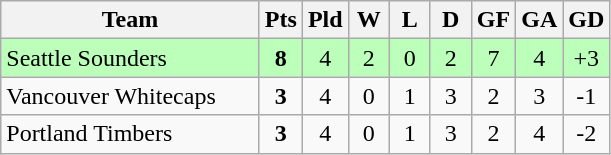<table class="wikitable" style="text-align: center;">
<tr>
<th style="width:165px;">Team</th>
<th width="20">Pts</th>
<th width="20">Pld</th>
<th width="20">W</th>
<th width="20">L</th>
<th width="20">D</th>
<th width="20">GF</th>
<th width="20">GA</th>
<th width="20">GD</th>
</tr>
<tr style="background:#bfb;">
<td style="text-align:left;">Seattle Sounders</td>
<td><strong>8</strong></td>
<td>4</td>
<td>2</td>
<td>0</td>
<td>2</td>
<td>7</td>
<td>4</td>
<td>+3</td>
</tr>
<tr>
<td style="text-align:left;">Vancouver Whitecaps</td>
<td><strong>3</strong></td>
<td>4</td>
<td>0</td>
<td>1</td>
<td>3</td>
<td>2</td>
<td>3</td>
<td>-1</td>
</tr>
<tr>
<td style="text-align:left;">Portland Timbers</td>
<td><strong>3</strong></td>
<td>4</td>
<td>0</td>
<td>1</td>
<td>3</td>
<td>2</td>
<td>4</td>
<td>-2</td>
</tr>
</table>
